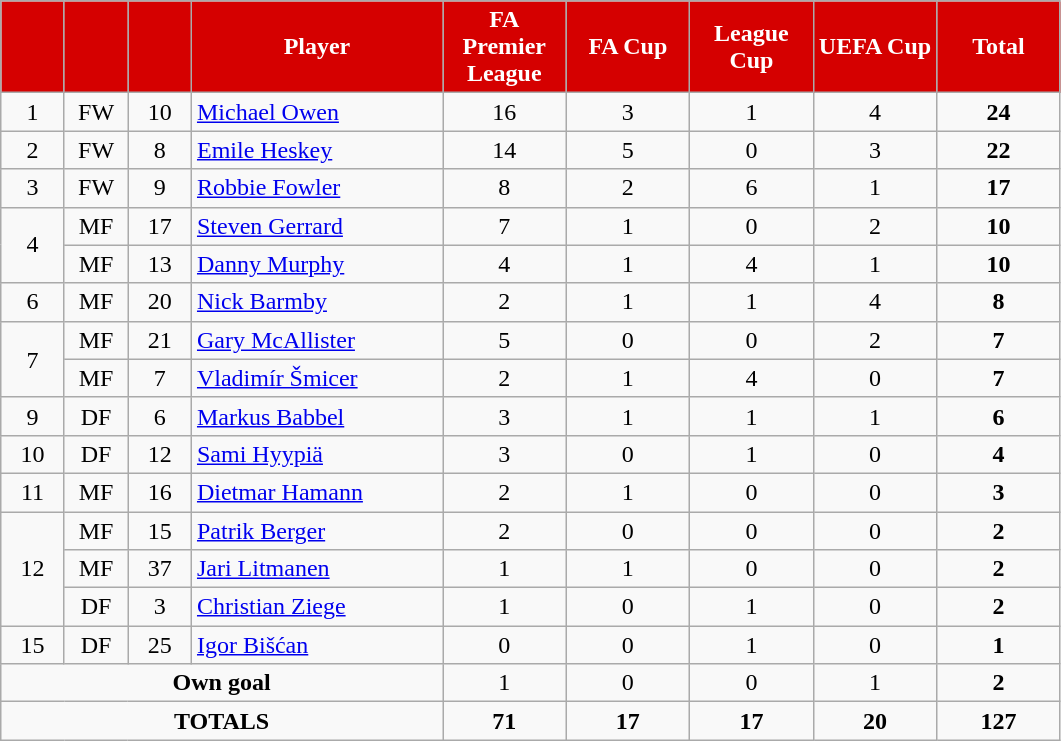<table class="wikitable" style="text-align:center;">
<tr>
<th style="background:#d50000; color:white; width:35px;"></th>
<th style="background:#d50000; color:white; width:35px;"></th>
<th style="background:#d50000; color:white; width:35px;"></th>
<th style="background:#d50000; color:white; width:160px;">Player</th>
<th style="background:#d50000; color:white; width:75px;">FA Premier League</th>
<th style="background:#d50000; color:white; width:75px;">FA Cup</th>
<th style="background:#d50000; color:white; width:75px;">League Cup</th>
<th style="background:#d50000; color:white; width:75px;">UEFA Cup</th>
<th style="background:#d50000; color:white; width:75px;">Total</th>
</tr>
<tr>
<td rowspan="1">1</td>
<td>FW</td>
<td>10</td>
<td align=left> <a href='#'>Michael Owen</a></td>
<td>16</td>
<td>3</td>
<td>1</td>
<td>4</td>
<td><strong>24</strong></td>
</tr>
<tr>
<td rowspan="1">2</td>
<td>FW</td>
<td>8</td>
<td align=left> <a href='#'>Emile Heskey</a></td>
<td>14</td>
<td>5</td>
<td>0</td>
<td>3</td>
<td><strong>22</strong></td>
</tr>
<tr>
<td rowspan="1">3</td>
<td>FW</td>
<td>9</td>
<td align=left> <a href='#'>Robbie Fowler</a></td>
<td>8</td>
<td>2</td>
<td>6</td>
<td>1</td>
<td><strong>17</strong></td>
</tr>
<tr>
<td rowspan="2">4</td>
<td>MF</td>
<td>17</td>
<td align=left> <a href='#'>Steven Gerrard</a></td>
<td>7</td>
<td>1</td>
<td>0</td>
<td>2</td>
<td><strong>10</strong></td>
</tr>
<tr>
<td>MF</td>
<td>13</td>
<td align=left> <a href='#'>Danny Murphy</a></td>
<td>4</td>
<td>1</td>
<td>4</td>
<td>1</td>
<td><strong>10</strong></td>
</tr>
<tr>
<td>6</td>
<td>MF</td>
<td>20</td>
<td align=left> <a href='#'>Nick Barmby</a></td>
<td>2</td>
<td>1</td>
<td>1</td>
<td>4</td>
<td><strong>8</strong></td>
</tr>
<tr>
<td rowspan="2">7</td>
<td>MF</td>
<td>21</td>
<td align=left> <a href='#'>Gary McAllister</a></td>
<td>5</td>
<td>0</td>
<td>0</td>
<td>2</td>
<td><strong>7</strong></td>
</tr>
<tr>
<td>MF</td>
<td>7</td>
<td align=left> <a href='#'>Vladimír Šmicer</a></td>
<td>2</td>
<td>1</td>
<td>4</td>
<td>0</td>
<td><strong>7</strong></td>
</tr>
<tr>
<td>9</td>
<td>DF</td>
<td>6</td>
<td align=left> <a href='#'>Markus Babbel</a></td>
<td>3</td>
<td>1</td>
<td>1</td>
<td>1</td>
<td><strong>6</strong></td>
</tr>
<tr>
<td>10</td>
<td>DF</td>
<td>12</td>
<td align=left> <a href='#'>Sami Hyypiä</a></td>
<td>3</td>
<td>0</td>
<td>1</td>
<td>0</td>
<td><strong>4</strong></td>
</tr>
<tr>
<td>11</td>
<td>MF</td>
<td>16</td>
<td align=left> <a href='#'>Dietmar Hamann</a></td>
<td>2</td>
<td>1</td>
<td>0</td>
<td>0</td>
<td><strong>3</strong></td>
</tr>
<tr>
<td rowspan="3">12</td>
<td>MF</td>
<td>15</td>
<td align=left> <a href='#'>Patrik Berger</a></td>
<td>2</td>
<td>0</td>
<td>0</td>
<td>0</td>
<td><strong>2</strong></td>
</tr>
<tr>
<td>MF</td>
<td>37</td>
<td align=left> <a href='#'>Jari Litmanen</a></td>
<td>1</td>
<td>1</td>
<td>0</td>
<td>0</td>
<td><strong>2</strong></td>
</tr>
<tr>
<td>DF</td>
<td>3</td>
<td align=left> <a href='#'>Christian Ziege</a></td>
<td>1</td>
<td>0</td>
<td>1</td>
<td>0</td>
<td><strong>2</strong></td>
</tr>
<tr>
<td>15</td>
<td>DF</td>
<td>25</td>
<td align=left> <a href='#'>Igor Bišćan</a></td>
<td>0</td>
<td>0</td>
<td>1</td>
<td>0</td>
<td><strong>1</strong></td>
</tr>
<tr>
<td colspan="4"><strong>Own goal</strong></td>
<td>1</td>
<td>0</td>
<td>0</td>
<td>1</td>
<td><strong>2</strong></td>
</tr>
<tr>
<td colspan="4"><strong>TOTALS</strong></td>
<td><strong>71</strong></td>
<td><strong>17</strong></td>
<td><strong>17</strong></td>
<td><strong>20</strong></td>
<td><strong>127</strong></td>
</tr>
</table>
